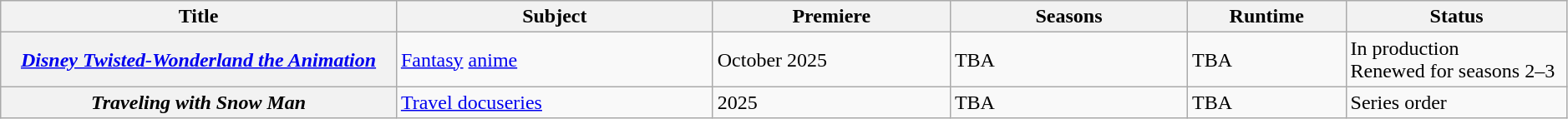<table class="wikitable plainrowheaders sortable" style="width:99%;">
<tr>
<th scope="col" style="width:25%;">Title</th>
<th scope="col" style="width:20%;">Subject</th>
<th scope="col" style="width:15%;">Premiere</th>
<th scope="col" style="width:15%;">Seasons</th>
<th scope="col" style="width:10%;">Runtime</th>
<th scope="col" style="width:14%;">Status</th>
</tr>
<tr>
<th scope="row"><em><a href='#'>Disney Twisted-Wonderland the Animation</a></em></th>
<td><a href='#'>Fantasy</a> <a href='#'>anime</a></td>
<td>October 2025</td>
<td>TBA</td>
<td>TBA</td>
<td>In production<br>Renewed for seasons 2–3</td>
</tr>
<tr>
<th scope="row"><em>Traveling with Snow Man</em></th>
<td><a href='#'>Travel docuseries</a></td>
<td>2025</td>
<td>TBA</td>
<td>TBA</td>
<td>Series order</td>
</tr>
</table>
